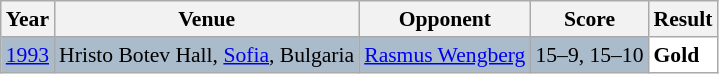<table class="sortable wikitable" style="font-size: 90%;">
<tr>
<th>Year</th>
<th>Venue</th>
<th>Opponent</th>
<th>Score</th>
<th>Result</th>
</tr>
<tr style="background:#AABBCC">
<td align="center"><a href='#'>1993</a></td>
<td align="left">Hristo Botev Hall, <a href='#'>Sofia</a>, Bulgaria</td>
<td align="left"> <a href='#'>Rasmus Wengberg</a></td>
<td align="left">15–9, 15–10</td>
<td style="text-align:left; background:white"> <strong>Gold</strong></td>
</tr>
</table>
